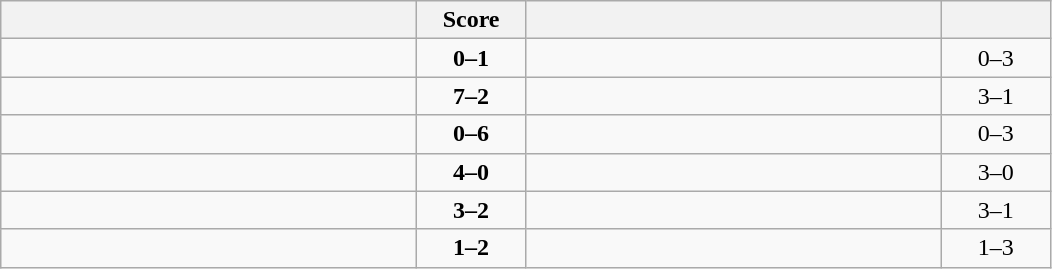<table class="wikitable" style="text-align: center; ">
<tr>
<th align="right" width="270"></th>
<th width="65">Score</th>
<th align="left" width="270"></th>
<th width="65"></th>
</tr>
<tr>
<td align="left"></td>
<td><strong>0–1</strong></td>
<td align="left"><strong></strong></td>
<td>0–3 <strong></strong></td>
</tr>
<tr>
<td align="left"><strong></strong></td>
<td><strong>7–2</strong></td>
<td align="left"></td>
<td>3–1 <strong></strong></td>
</tr>
<tr>
<td align="left"></td>
<td><strong>0–6</strong></td>
<td align="left"><strong></strong></td>
<td>0–3 <strong></strong></td>
</tr>
<tr>
<td align="left"><strong></strong></td>
<td><strong>4–0</strong></td>
<td align="left"></td>
<td>3–0 <strong></strong></td>
</tr>
<tr>
<td align="left"><strong></strong></td>
<td><strong>3–2</strong></td>
<td align="left"></td>
<td>3–1 <strong></strong></td>
</tr>
<tr>
<td align="left"></td>
<td><strong>1–2</strong></td>
<td align="left"><strong></strong></td>
<td>1–3 <strong></strong></td>
</tr>
</table>
